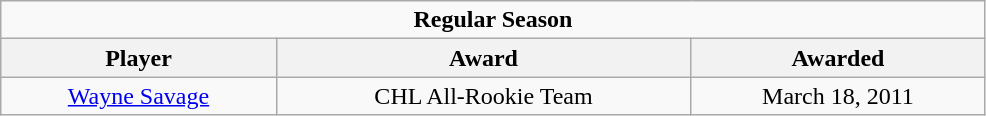<table class="wikitable" width="52%" style="text-align:center">
<tr>
<td colspan="10" align="center"><strong>Regular Season</strong></td>
</tr>
<tr>
<th>Player</th>
<th>Award</th>
<th>Awarded</th>
</tr>
<tr>
<td><a href='#'>Wayne Savage</a></td>
<td>CHL All-Rookie Team</td>
<td>March 18, 2011</td>
</tr>
</table>
